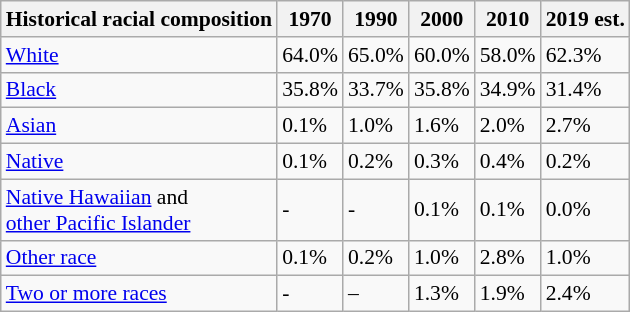<table class="wikitable sortable mw-collapsed collapsible" style="font-size: 90%;">
<tr>
<th>Historical racial composition</th>
<th>1970</th>
<th>1990</th>
<th>2000</th>
<th>2010</th>
<th>2019 est.</th>
</tr>
<tr>
<td><a href='#'>White</a></td>
<td>64.0%</td>
<td>65.0%</td>
<td>60.0%</td>
<td>58.0%</td>
<td>62.3%</td>
</tr>
<tr>
<td><a href='#'>Black</a></td>
<td>35.8%</td>
<td>33.7%</td>
<td>35.8%</td>
<td>34.9%</td>
<td>31.4%</td>
</tr>
<tr>
<td><a href='#'>Asian</a></td>
<td>0.1%</td>
<td>1.0%</td>
<td>1.6%</td>
<td>2.0%</td>
<td>2.7%</td>
</tr>
<tr>
<td><a href='#'>Native</a></td>
<td>0.1%</td>
<td>0.2%</td>
<td>0.3%</td>
<td>0.4%</td>
<td>0.2%</td>
</tr>
<tr>
<td><a href='#'>Native Hawaiian</a> and<br><a href='#'>other Pacific Islander</a></td>
<td>-</td>
<td>-</td>
<td>0.1%</td>
<td>0.1%</td>
<td>0.0%</td>
</tr>
<tr>
<td><a href='#'>Other race</a></td>
<td>0.1%</td>
<td>0.2%</td>
<td>1.0%</td>
<td>2.8%</td>
<td>1.0%</td>
</tr>
<tr>
<td><a href='#'>Two or more races</a></td>
<td>-</td>
<td>–</td>
<td>1.3%</td>
<td>1.9%</td>
<td>2.4%</td>
</tr>
</table>
